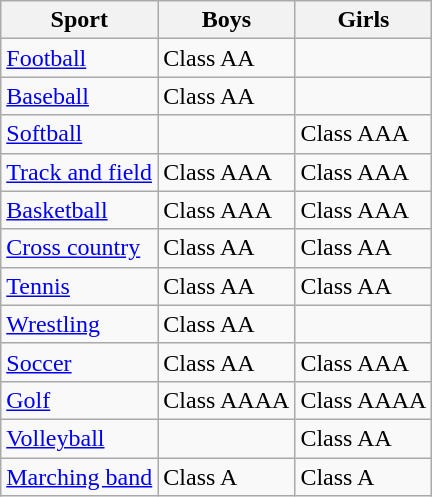<table class="wikitable">
<tr>
<th>Sport</th>
<th>Boys</th>
<th>Girls</th>
</tr>
<tr>
<td><a href='#'>Football</a></td>
<td>Class AA</td>
</tr>
<tr>
<td><a href='#'>Baseball</a></td>
<td>Class AA</td>
<td></td>
</tr>
<tr>
<td><a href='#'>Softball</a></td>
<td></td>
<td>Class AAA</td>
</tr>
<tr>
<td><a href='#'>Track and field</a></td>
<td>Class AAA</td>
<td>Class AAA</td>
</tr>
<tr>
<td><a href='#'>Basketball</a></td>
<td>Class AAA</td>
<td>Class AAA</td>
</tr>
<tr>
<td><a href='#'>Cross country</a></td>
<td>Class AA</td>
<td>Class AA</td>
</tr>
<tr>
<td><a href='#'>Tennis</a></td>
<td>Class AA</td>
<td>Class AA</td>
</tr>
<tr>
<td><a href='#'>Wrestling</a></td>
<td>Class AA</td>
<td></td>
</tr>
<tr>
<td><a href='#'>Soccer</a></td>
<td>Class AA</td>
<td>Class AAA</td>
</tr>
<tr>
<td><a href='#'>Golf</a></td>
<td>Class AAAA</td>
<td>Class AAAA</td>
</tr>
<tr>
<td><a href='#'>Volleyball</a></td>
<td></td>
<td>Class AA</td>
</tr>
<tr>
<td><a href='#'>Marching band</a></td>
<td>Class A</td>
<td>Class A</td>
</tr>
</table>
